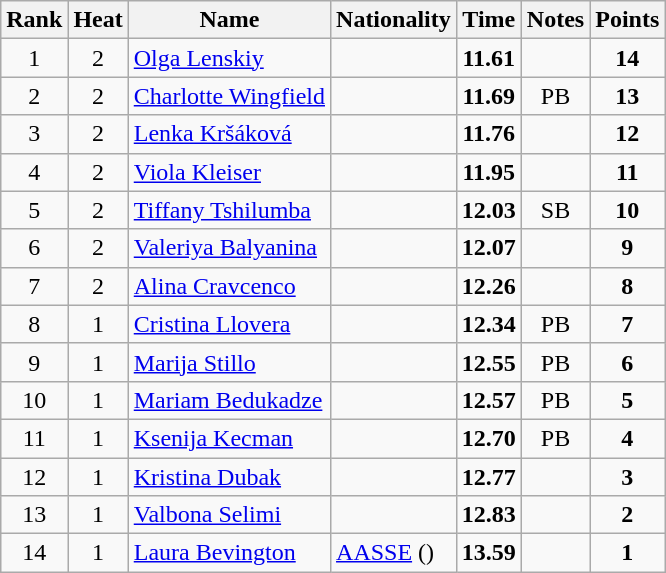<table class="wikitable sortable" style="text-align:center">
<tr>
<th>Rank</th>
<th>Heat</th>
<th>Name</th>
<th>Nationality</th>
<th>Time</th>
<th>Notes</th>
<th>Points</th>
</tr>
<tr>
<td>1</td>
<td>2</td>
<td align=left><a href='#'>Olga Lenskiy</a></td>
<td align=left></td>
<td><strong>11.61</strong></td>
<td></td>
<td><strong>14</strong></td>
</tr>
<tr>
<td>2</td>
<td>2</td>
<td align=left><a href='#'>Charlotte Wingfield</a></td>
<td align=left></td>
<td><strong>11.69</strong></td>
<td>PB</td>
<td><strong>13</strong></td>
</tr>
<tr>
<td>3</td>
<td>2</td>
<td align=left><a href='#'>Lenka Kršáková</a></td>
<td align=left></td>
<td><strong>11.76</strong></td>
<td></td>
<td><strong>12</strong></td>
</tr>
<tr>
<td>4</td>
<td>2</td>
<td align=left><a href='#'>Viola Kleiser</a></td>
<td align=left></td>
<td><strong>11.95</strong></td>
<td></td>
<td><strong>11</strong></td>
</tr>
<tr>
<td>5</td>
<td>2</td>
<td align=left><a href='#'>Tiffany Tshilumba</a></td>
<td align=left></td>
<td><strong>12.03</strong></td>
<td>SB</td>
<td><strong>10</strong></td>
</tr>
<tr>
<td>6</td>
<td>2</td>
<td align=left><a href='#'>Valeriya Balyanina</a></td>
<td align=left></td>
<td><strong>12.07</strong></td>
<td></td>
<td><strong>9</strong></td>
</tr>
<tr>
<td>7</td>
<td>2</td>
<td align=left><a href='#'>Alina Cravcenco</a></td>
<td align=left></td>
<td><strong>12.26</strong></td>
<td></td>
<td><strong>8</strong></td>
</tr>
<tr>
<td>8</td>
<td>1</td>
<td align=left><a href='#'>Cristina Llovera</a></td>
<td align=left></td>
<td><strong>12.34</strong></td>
<td>PB</td>
<td><strong>7</strong></td>
</tr>
<tr>
<td>9</td>
<td>1</td>
<td align=left><a href='#'>Marija Stillo</a></td>
<td align=left></td>
<td><strong>12.55</strong></td>
<td>PB</td>
<td><strong>6</strong></td>
</tr>
<tr>
<td>10</td>
<td>1</td>
<td align=left><a href='#'>Mariam Bedukadze</a></td>
<td align=left></td>
<td><strong>12.57</strong></td>
<td>PB</td>
<td><strong>5</strong></td>
</tr>
<tr>
<td>11</td>
<td>1</td>
<td align=left><a href='#'>Ksenija Kecman</a></td>
<td align=left></td>
<td><strong>12.70 </strong></td>
<td>PB</td>
<td><strong>4</strong></td>
</tr>
<tr>
<td>12</td>
<td>1</td>
<td align=left><a href='#'>Kristina Dubak</a></td>
<td align=left></td>
<td><strong>12.77 </strong></td>
<td></td>
<td><strong>3</strong></td>
</tr>
<tr>
<td>13</td>
<td>1</td>
<td align=left><a href='#'>Valbona Selimi</a></td>
<td align=left></td>
<td><strong>12.83</strong></td>
<td></td>
<td><strong>2</strong></td>
</tr>
<tr>
<td>14</td>
<td>1</td>
<td align=left><a href='#'>Laura Bevington</a></td>
<td align=left> <a href='#'>AASSE</a> ()</td>
<td><strong>13.59</strong></td>
<td></td>
<td><strong>1</strong></td>
</tr>
</table>
